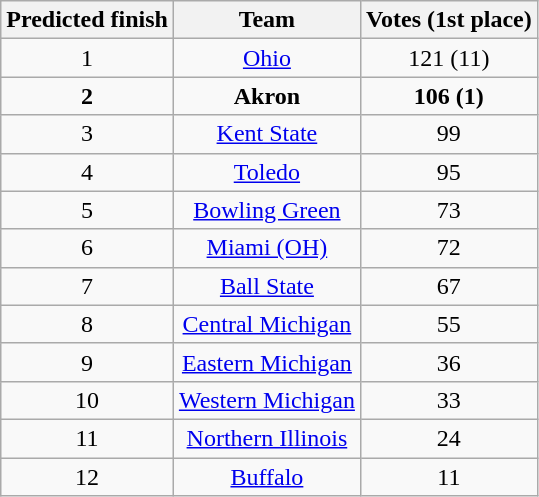<table class="wikitable" border="1">
<tr align=center>
<th style=>Predicted finish</th>
<th style=>Team</th>
<th style=>Votes (1st place)</th>
</tr>
<tr align="center">
<td>1</td>
<td><a href='#'>Ohio</a></td>
<td>121 (11)</td>
</tr>
<tr align="center">
<td><strong>2</strong></td>
<td><strong>Akron</strong></td>
<td><strong>106 (1)</strong></td>
</tr>
<tr align="center">
<td>3</td>
<td><a href='#'>Kent State</a></td>
<td>99</td>
</tr>
<tr align="center">
<td>4</td>
<td><a href='#'>Toledo</a></td>
<td>95</td>
</tr>
<tr align="center">
<td>5</td>
<td><a href='#'>Bowling Green</a></td>
<td>73</td>
</tr>
<tr align="center">
<td>6</td>
<td><a href='#'>Miami (OH)</a></td>
<td>72</td>
</tr>
<tr align="center">
<td>7</td>
<td><a href='#'>Ball State</a></td>
<td>67</td>
</tr>
<tr align="center">
<td>8</td>
<td><a href='#'>Central Michigan</a></td>
<td>55</td>
</tr>
<tr align="center">
<td>9</td>
<td><a href='#'>Eastern Michigan</a></td>
<td>36</td>
</tr>
<tr align="center">
<td>10</td>
<td><a href='#'>Western Michigan</a></td>
<td>33</td>
</tr>
<tr align="center">
<td>11</td>
<td><a href='#'>Northern Illinois</a></td>
<td>24</td>
</tr>
<tr align="center">
<td>12</td>
<td><a href='#'>Buffalo</a></td>
<td>11</td>
</tr>
</table>
